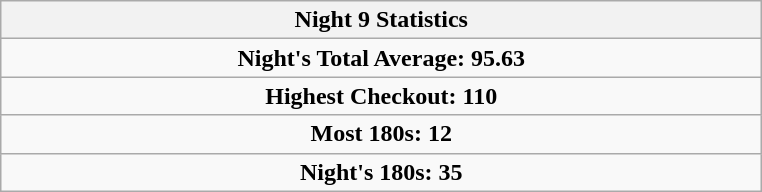<table class=wikitable style="text-align:center">
<tr>
<th width=500>Night 9 Statistics</th>
</tr>
<tr align=center>
<td colspan="3"><strong>Night's Total Average: 95.63</strong></td>
</tr>
<tr align=center>
<td colspan="3"><strong>Highest Checkout:</strong>  <strong>110</strong></td>
</tr>
<tr align=center>
<td colspan="3"><strong>Most 180s:</strong>  <strong>12</strong></td>
</tr>
<tr align=center>
<td colspan="3"><strong>Night's 180s: 35</strong></td>
</tr>
</table>
